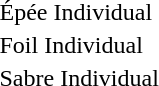<table>
<tr>
<td>Épée Individual <br></td>
<td></td>
<td></td>
<td></td>
</tr>
<tr>
<td>Foil Individual<br></td>
<td></td>
<td></td>
<td></td>
</tr>
<tr>
<td>Sabre Individual<br></td>
<td></td>
<td></td>
<td></td>
</tr>
</table>
